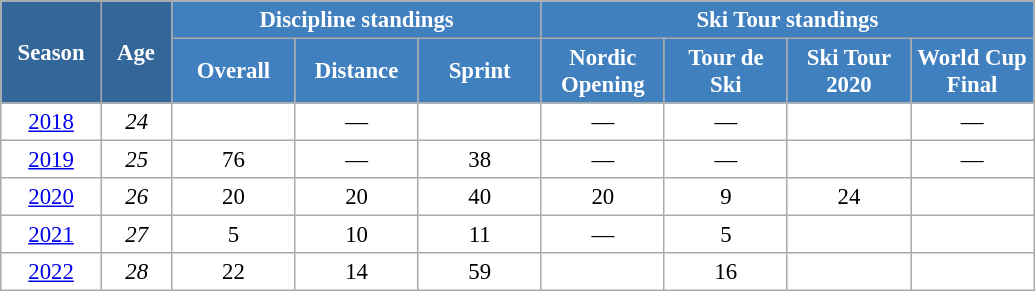<table class="wikitable" style="font-size:95%; text-align:center; border:grey solid 1px; border-collapse:collapse; background:#ffffff;">
<tr>
<th style="background-color:#369; color:white; width:60px;" rowspan="2"> Season </th>
<th style="background-color:#369; color:white; width:40px;" rowspan="2"> Age </th>
<th style="background-color:#4180be; color:white;" colspan="3">Discipline standings</th>
<th style="background-color:#4180be; color:white;" colspan="4">Ski Tour standings</th>
</tr>
<tr>
<th style="background-color:#4180be; color:white; width:75px;">Overall</th>
<th style="background-color:#4180be; color:white; width:75px;">Distance</th>
<th style="background-color:#4180be; color:white; width:75px;">Sprint</th>
<th style="background-color:#4180be; color:white; width:75px;">Nordic<br>Opening</th>
<th style="background-color:#4180be; color:white; width:75px;">Tour de<br>Ski</th>
<th style="background-color:#4180be; color:white; width:75px;">Ski Tour<br>2020</th>
<th style="background-color:#4180be; color:white; width:75px;">World Cup<br>Final</th>
</tr>
<tr>
<td><a href='#'>2018</a></td>
<td><em>24</em></td>
<td></td>
<td>—</td>
<td></td>
<td>—</td>
<td>—</td>
<td></td>
<td>—</td>
</tr>
<tr>
<td><a href='#'>2019</a></td>
<td><em>25</em></td>
<td>76</td>
<td>—</td>
<td>38</td>
<td>—</td>
<td>—</td>
<td></td>
<td>—</td>
</tr>
<tr>
<td><a href='#'>2020</a></td>
<td><em>26</em></td>
<td>20</td>
<td>20</td>
<td>40</td>
<td>20</td>
<td>9</td>
<td>24</td>
<td></td>
</tr>
<tr>
<td><a href='#'>2021</a></td>
<td><em>27</em></td>
<td>5</td>
<td>10</td>
<td>11</td>
<td>—</td>
<td>5</td>
<td></td>
<td></td>
</tr>
<tr>
<td><a href='#'>2022</a></td>
<td><em>28</em></td>
<td>22</td>
<td>14</td>
<td>59</td>
<td></td>
<td>16</td>
<td></td>
<td></td>
</tr>
</table>
